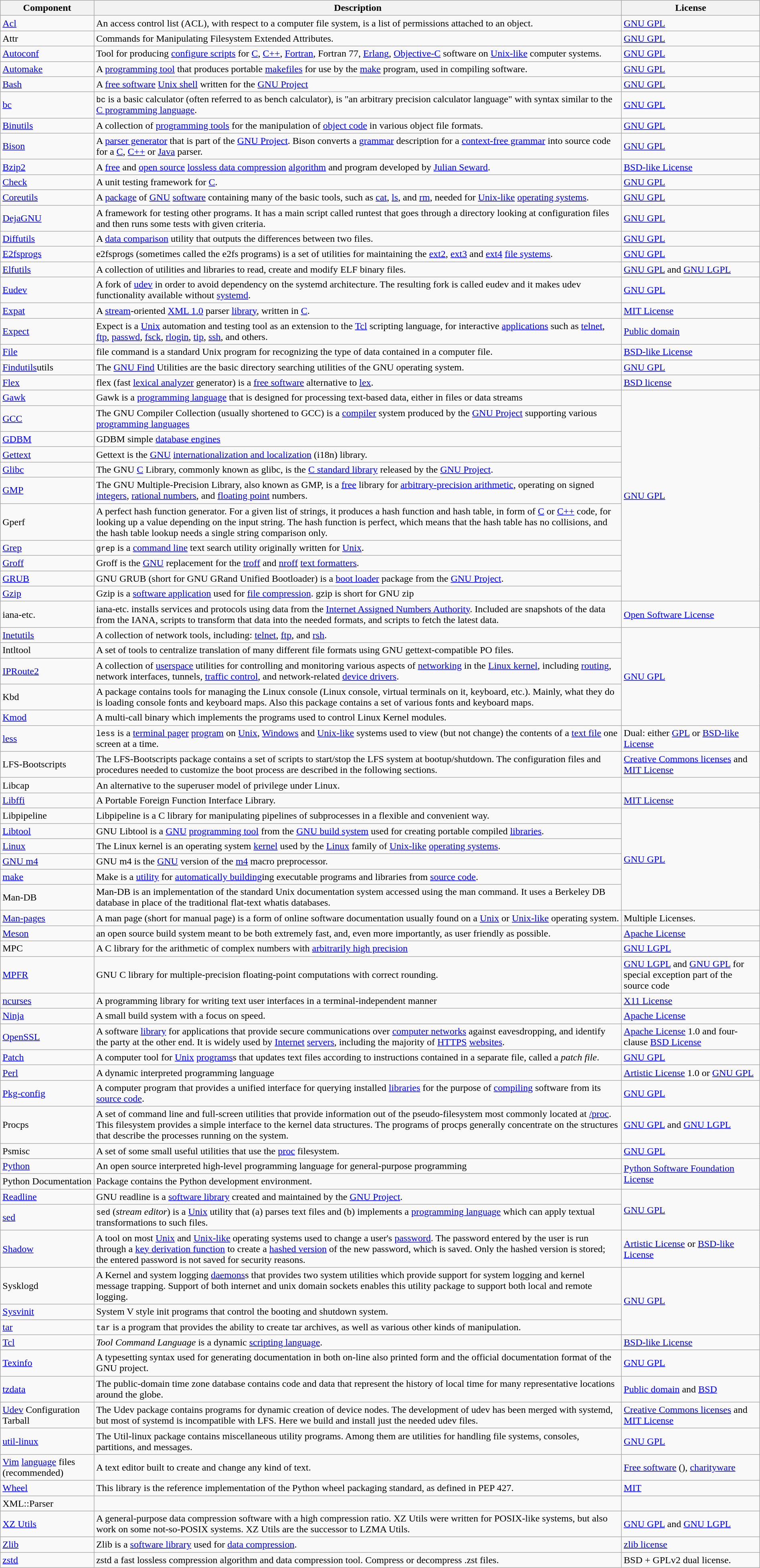<table class="wikitable" style="width:100%;">
<tr>
<th>Component</th>
<th>Description</th>
<th>License</th>
</tr>
<tr>
<td><a href='#'>Acl</a></td>
<td>An access control list (ACL), with respect to a computer file system, is a list of permissions attached to an object.</td>
<td><a href='#'>GNU GPL</a></td>
</tr>
<tr>
<td>Attr</td>
<td>Commands for Manipulating Filesystem Extended Attributes.</td>
<td><a href='#'>GNU GPL</a></td>
</tr>
<tr>
<td><a href='#'>Autoconf</a></td>
<td>Tool for producing <a href='#'>configure scripts</a> for <a href='#'>C</a>, <a href='#'>C++</a>, <a href='#'>Fortran</a>, Fortran 77, <a href='#'>Erlang</a>, <a href='#'>Objective-C</a> software on <a href='#'>Unix-like</a> computer systems.</td>
<td><a href='#'>GNU GPL</a></td>
</tr>
<tr>
<td><a href='#'>Automake</a></td>
<td>A <a href='#'>programming tool</a> that produces portable <a href='#'>makefiles</a> for use by the <a href='#'>make</a> program, used in compiling software.</td>
<td><a href='#'>GNU GPL</a></td>
</tr>
<tr>
<td><a href='#'>Bash</a></td>
<td>A <a href='#'>free software</a> <a href='#'>Unix shell</a> written for the <a href='#'>GNU Project</a></td>
<td><a href='#'>GNU GPL</a></td>
</tr>
<tr>
<td><a href='#'>bc</a></td>
<td><code>bc</code> is a basic calculator (often referred to as bench calculator), is "an arbitrary precision calculator language" with syntax similar to the <a href='#'>C programming language</a>.</td>
<td><a href='#'>GNU GPL</a></td>
</tr>
<tr>
<td><a href='#'>Binutils</a></td>
<td>A collection of <a href='#'>programming tools</a> for the manipulation of <a href='#'>object code</a> in various object file formats.</td>
<td><a href='#'>GNU GPL</a></td>
</tr>
<tr>
<td><a href='#'>Bison</a></td>
<td>A <a href='#'>parser generator</a> that is part of the <a href='#'>GNU Project</a>. Bison converts a <a href='#'>grammar</a> description for a <a href='#'>context-free grammar</a> into source code for a <a href='#'>C</a>, <a href='#'>C++</a> or <a href='#'>Java</a> parser.</td>
<td><a href='#'>GNU GPL</a></td>
</tr>
<tr>
<td><a href='#'>Bzip2</a></td>
<td>A <a href='#'>free</a> and <a href='#'>open source</a> <a href='#'>lossless data compression</a> <a href='#'>algorithm</a> and program developed by <a href='#'>Julian Seward</a>.</td>
<td><a href='#'>BSD-like License</a></td>
</tr>
<tr>
<td><a href='#'>Check</a></td>
<td>A unit testing framework for <a href='#'>C</a>.</td>
<td><a href='#'>GNU GPL</a></td>
</tr>
<tr>
<td><a href='#'>Coreutils</a></td>
<td>A <a href='#'>package</a> of <a href='#'>GNU</a> <a href='#'>software</a> containing many of the basic tools, such as <a href='#'>cat</a>, <a href='#'>ls</a>, and <a href='#'>rm</a>, needed for <a href='#'>Unix-like</a> <a href='#'>operating systems</a>.</td>
<td><a href='#'>GNU GPL</a></td>
</tr>
<tr>
<td><a href='#'>DejaGNU</a></td>
<td>A framework for testing other programs. It has a main script called runtest that goes through a directory looking at configuration files and then runs some tests with given criteria.</td>
<td><a href='#'>GNU GPL</a></td>
</tr>
<tr>
<td><a href='#'>Diffutils</a></td>
<td>A <a href='#'>data comparison</a> utility that outputs the differences between two files.</td>
<td><a href='#'>GNU GPL</a></td>
</tr>
<tr>
<td><a href='#'>E2fsprogs</a></td>
<td>e2fsprogs (sometimes called the e2fs programs) is a set of utilities for maintaining the <a href='#'>ext2</a>, <a href='#'>ext3</a> and <a href='#'>ext4</a> <a href='#'>file systems</a>.</td>
<td><a href='#'>GNU GPL</a></td>
</tr>
<tr>
<td><a href='#'>Elfutils</a></td>
<td>A collection of utilities and libraries to read, create and modify ELF binary files.</td>
<td><a href='#'>GNU GPL</a> and <a href='#'>GNU LGPL</a></td>
</tr>
<tr>
<td><a href='#'>Eudev</a></td>
<td>A fork of <a href='#'>udev</a> in order to avoid dependency on the systemd architecture. The resulting fork is called eudev and it makes udev functionality available without <a href='#'>systemd</a>.</td>
<td><a href='#'>GNU GPL</a></td>
</tr>
<tr>
<td><a href='#'>Expat</a></td>
<td>A <a href='#'>stream</a>-oriented <a href='#'>XML 1.0</a> parser <a href='#'>library</a>, written in <a href='#'>C</a>.</td>
<td><a href='#'>MIT License</a></td>
</tr>
<tr>
<td><a href='#'>Expect</a></td>
<td>Expect is a <a href='#'>Unix</a> automation and testing tool as an extension to the <a href='#'>Tcl</a> scripting language, for interactive <a href='#'>applications</a> such as <a href='#'>telnet</a>, <a href='#'>ftp</a>, <a href='#'>passwd</a>, <a href='#'>fsck</a>, <a href='#'>rlogin</a>, <a href='#'>tip</a>, <a href='#'>ssh</a>, and others.</td>
<td><a href='#'>Public domain</a></td>
</tr>
<tr>
<td><a href='#'>File</a></td>
<td>file command is a standard Unix program for recognizing the type of data contained in a computer file.</td>
<td><a href='#'>BSD-like License</a></td>
</tr>
<tr>
<td><a href='#'>Findutils</a>utils</td>
<td>The <a href='#'>GNU Find</a> Utilities are the basic directory searching utilities of the GNU operating system.</td>
<td><a href='#'>GNU GPL</a></td>
</tr>
<tr>
<td><a href='#'>Flex</a></td>
<td>flex (fast <a href='#'>lexical analyzer</a> generator) is a <a href='#'>free software</a> alternative to <a href='#'>lex</a>.</td>
<td><a href='#'>BSD license</a></td>
</tr>
<tr>
<td><a href='#'>Gawk</a></td>
<td>Gawk is a <a href='#'>programming language</a> that is designed for processing text-based data, either in files or data streams</td>
<td rowspan="11"><a href='#'>GNU GPL</a></td>
</tr>
<tr>
<td><a href='#'>GCC</a></td>
<td>The GNU Compiler Collection (usually shortened to GCC) is a <a href='#'>compiler</a> system produced by the <a href='#'>GNU Project</a> supporting various <a href='#'>programming languages</a></td>
</tr>
<tr>
<td><a href='#'>GDBM</a></td>
<td>GDBM simple <a href='#'>database engines</a></td>
</tr>
<tr>
<td><a href='#'>Gettext</a></td>
<td>Gettext is the <a href='#'>GNU</a> <a href='#'>internationalization and localization</a> (i18n) library.</td>
</tr>
<tr>
<td><a href='#'>Glibc</a></td>
<td>The GNU <a href='#'>C</a> Library, commonly known as glibc, is the <a href='#'>C standard library</a> released by the <a href='#'>GNU Project</a>.</td>
</tr>
<tr>
<td><a href='#'>GMP</a></td>
<td>The GNU Multiple-Precision Library, also known as GMP, is a <a href='#'>free</a> library for <a href='#'>arbitrary-precision arithmetic</a>, operating on signed <a href='#'>integers</a>, <a href='#'>rational numbers</a>, and <a href='#'>floating point</a> numbers.</td>
</tr>
<tr>
<td>Gperf</td>
<td>A perfect hash function generator. For a given list of strings, it produces a hash function and hash table, in form of <a href='#'>C</a> or <a href='#'>C++</a> code, for looking up a value depending on the input string. The hash function is perfect, which means that the hash table has no collisions, and the hash table lookup needs a single string comparison only.</td>
</tr>
<tr>
<td><a href='#'>Grep</a></td>
<td><code>grep</code> is a <a href='#'>command line</a> text search utility originally written for <a href='#'>Unix</a>.</td>
</tr>
<tr>
<td><a href='#'>Groff</a></td>
<td>Groff is the <a href='#'>GNU</a> replacement for the <a href='#'>troff</a> and <a href='#'>nroff</a> <a href='#'>text formatters</a>.</td>
</tr>
<tr>
<td><a href='#'>GRUB</a></td>
<td>GNU GRUB (short for GNU GRand Unified Bootloader) is a <a href='#'>boot loader</a> package from the <a href='#'>GNU Project</a>.</td>
</tr>
<tr>
<td><a href='#'>Gzip</a></td>
<td>Gzip is a <a href='#'>software application</a> used for <a href='#'>file compression</a>.  gzip is short for GNU zip</td>
</tr>
<tr>
<td>iana-etc.</td>
<td>iana-etc. installs services and protocols using data from the <a href='#'>Internet Assigned Numbers Authority</a>. Included are snapshots of the data from the IANA, scripts to transform that data into the needed formats, and scripts to fetch the latest data.</td>
<td><a href='#'>Open Software License</a></td>
</tr>
<tr>
<td><a href='#'>Inetutils</a></td>
<td>A collection of network tools, including: <a href='#'>telnet</a>, <a href='#'>ftp</a>, and <a href='#'>rsh</a>.</td>
<td rowspan="5"><a href='#'>GNU GPL</a></td>
</tr>
<tr>
<td>Intltool</td>
<td>A set of tools to centralize translation of many different file formats using GNU gettext-compatible PO files.</td>
</tr>
<tr>
<td><a href='#'>IPRoute2</a></td>
<td>A collection of <a href='#'>userspace</a> utilities for controlling and monitoring various aspects of <a href='#'>networking</a> in the <a href='#'>Linux kernel</a>, including <a href='#'>routing</a>, network interfaces, tunnels, <a href='#'>traffic control</a>, and network-related <a href='#'>device drivers</a>.</td>
</tr>
<tr>
<td>Kbd</td>
<td>A package contains tools for managing the Linux console (Linux console, virtual terminals on it, keyboard, etc.). Mainly, what they do is loading console fonts and keyboard maps. Also this package contains a set of various fonts and keyboard maps.</td>
</tr>
<tr>
<td><a href='#'>Kmod</a></td>
<td>A multi-call binary which implements the programs used to control Linux Kernel modules.</td>
</tr>
<tr>
<td><a href='#'>less</a></td>
<td><code>less</code> is a <a href='#'>terminal pager</a> <a href='#'>program</a> on <a href='#'>Unix</a>, <a href='#'>Windows</a> and <a href='#'>Unix-like</a> systems used to view (but not change) the contents of a <a href='#'>text file</a> one screen at a time.</td>
<td>Dual: either <a href='#'>GPL</a> or <a href='#'>BSD-like License</a></td>
</tr>
<tr>
<td>LFS-Bootscripts</td>
<td>The LFS-Bootscripts package contains a set of scripts to start/stop the LFS system at bootup/shutdown. The configuration files and procedures needed to customize the boot process are described in the following sections.</td>
<td><a href='#'>Creative Commons licenses</a> and <a href='#'>MIT License</a></td>
</tr>
<tr>
<td>Libcap</td>
<td>An alternative to the superuser model of privilege under Linux.</td>
<td></td>
</tr>
<tr>
<td><a href='#'>Libffi</a></td>
<td>A Portable Foreign Function Interface Library.</td>
<td><a href='#'>MIT License</a></td>
</tr>
<tr>
<td>Libpipeline</td>
<td>Libpipeline is a C library for manipulating pipelines of subprocesses in a flexible and convenient way.</td>
<td rowspan="6"><a href='#'>GNU GPL</a></td>
</tr>
<tr>
<td><a href='#'>Libtool</a></td>
<td>GNU Libtool is a <a href='#'>GNU</a> <a href='#'>programming tool</a> from the <a href='#'>GNU build system</a> used for creating portable compiled <a href='#'>libraries</a>.</td>
</tr>
<tr>
<td><a href='#'>Linux</a></td>
<td>The Linux kernel is an operating system <a href='#'>kernel</a> used by the <a href='#'>Linux</a> family of <a href='#'>Unix-like</a> <a href='#'>operating systems</a>.</td>
</tr>
<tr>
<td><a href='#'>GNU m4</a></td>
<td>GNU m4 is the <a href='#'>GNU</a> version of the <a href='#'>m4</a> macro preprocessor.</td>
</tr>
<tr>
<td><a href='#'>make</a></td>
<td>Make is a <a href='#'>utility</a> for <a href='#'>automatically building</a>ing executable programs and libraries from <a href='#'>source code</a>.</td>
</tr>
<tr>
<td>Man-DB</td>
<td>Man-DB is an implementation of the standard Unix documentation system accessed using the man command. It uses a Berkeley DB database in place of the traditional flat-text whatis databases.</td>
</tr>
<tr>
<td><a href='#'>Man-pages</a></td>
<td>A man page (short for manual page) is a form of online software documentation usually found on a <a href='#'>Unix</a> or <a href='#'>Unix-like</a> operating system.</td>
<td>Multiple Licenses.</td>
</tr>
<tr>
<td><a href='#'>Meson</a></td>
<td>an open source build system meant to be both extremely fast, and, even more importantly, as user friendly as possible.</td>
<td><a href='#'>Apache License</a></td>
</tr>
<tr>
<td>MPC</td>
<td>A C library for the arithmetic of complex numbers with <a href='#'>arbitrarily high precision</a></td>
<td><a href='#'>GNU LGPL</a></td>
</tr>
<tr>
<td><a href='#'>MPFR</a></td>
<td>GNU C library for multiple-precision floating-point computations with correct rounding.</td>
<td><a href='#'>GNU LGPL</a> and <a href='#'>GNU GPL</a> for special exception part of the source code</td>
</tr>
<tr>
<td><a href='#'>ncurses</a></td>
<td>A programming library for writing text user interfaces in a terminal-independent manner</td>
<td><a href='#'>X11 License</a></td>
</tr>
<tr>
<td><a href='#'>Ninja</a></td>
<td>A small build system with a focus on speed.</td>
<td><a href='#'>Apache License</a></td>
</tr>
<tr>
<td><a href='#'>OpenSSL</a></td>
<td>A software <a href='#'>library</a> for applications that provide secure communications over <a href='#'>computer networks</a> against eavesdropping, and identify the party at the other end. It is widely used by <a href='#'>Internet</a> <a href='#'>servers</a>, including the majority of <a href='#'>HTTPS</a> <a href='#'>websites</a>.</td>
<td><a href='#'>Apache License</a> 1.0 and four-clause <a href='#'>BSD License</a></td>
</tr>
<tr>
<td><a href='#'>Patch</a></td>
<td>A computer tool for <a href='#'>Unix</a> <a href='#'>programs</a>s that updates text files according to instructions contained in a separate file, called a <em>patch file</em>.</td>
<td><a href='#'>GNU GPL</a></td>
</tr>
<tr>
<td><a href='#'>Perl</a></td>
<td>A dynamic interpreted programming language</td>
<td><a href='#'>Artistic License</a> 1.0 or <a href='#'>GNU GPL</a></td>
</tr>
<tr>
<td><a href='#'>Pkg-config</a></td>
<td>A computer program that provides a unified interface for querying installed <a href='#'>libraries</a> for the purpose of <a href='#'>compiling</a> software from its <a href='#'>source code</a>.</td>
<td><a href='#'>GNU GPL</a></td>
</tr>
<tr>
<td>Procps</td>
<td>A set of command line and full-screen utilities that provide information out of the pseudo-filesystem most commonly located at <a href='#'>/proc</a>. This filesystem provides a simple interface to the kernel data structures. The programs of procps generally concentrate on the structures that describe the processes running on the system.</td>
<td><a href='#'>GNU GPL</a> and <a href='#'>GNU LGPL</a></td>
</tr>
<tr>
<td>Psmisc</td>
<td>A set of some small useful utilities that use the <a href='#'>proc</a> filesystem.</td>
<td><a href='#'>GNU GPL</a></td>
</tr>
<tr>
<td><a href='#'>Python</a></td>
<td>An open source interpreted high-level programming language for general-purpose programming</td>
<td rowspan="2"><a href='#'>Python Software Foundation License</a></td>
</tr>
<tr>
<td>Python Documentation</td>
<td>Package contains the Python development environment.</td>
</tr>
<tr>
<td><a href='#'>Readline</a></td>
<td>GNU readline is a <a href='#'>software library</a> created and maintained by the <a href='#'>GNU Project</a>.</td>
<td rowspan="2"><a href='#'>GNU GPL</a></td>
</tr>
<tr>
<td><a href='#'>sed</a></td>
<td><code>sed</code>  (<em>stream editor</em>) is a <a href='#'>Unix</a> utility that (a) parses text files and (b) implements a <a href='#'>programming language</a> which can apply textual transformations to such files.</td>
</tr>
<tr>
<td><a href='#'>Shadow</a></td>
<td>A tool on most <a href='#'>Unix</a> and <a href='#'>Unix-like</a> operating systems used to change a user's <a href='#'>password</a>. The password entered by the user is run through a <a href='#'>key derivation function</a> to create a <a href='#'>hashed version</a> of the new password, which is saved. Only the hashed version is stored; the entered password is not saved for security reasons.</td>
<td><a href='#'>Artistic License</a> or <a href='#'>BSD-like License</a></td>
</tr>
<tr>
<td>Sysklogd</td>
<td>A Kernel and system logging <a href='#'>daemons</a>s that provides two system utilities which provide support for system logging and kernel message trapping. Support of both internet and unix domain sockets enables this utility package to support both local and remote logging.</td>
<td rowspan="3"><a href='#'>GNU GPL</a></td>
</tr>
<tr>
<td><a href='#'>Sysvinit</a></td>
<td>System V style init programs that control the booting and shutdown system.</td>
</tr>
<tr>
<td><a href='#'>tar</a></td>
<td><code>tar</code> is a program that provides the ability to create tar archives, as well as various other kinds of manipulation.</td>
</tr>
<tr>
<td><a href='#'>Tcl</a></td>
<td><em>Tool Command Language</em> is a dynamic <a href='#'>scripting language</a>.</td>
<td><a href='#'>BSD-like License</a></td>
</tr>
<tr>
<td><a href='#'>Texinfo</a></td>
<td>A typesetting syntax used for generating documentation in both on-line also printed form and the official documentation format of the GNU project.</td>
<td><a href='#'>GNU GPL</a></td>
</tr>
<tr>
<td><a href='#'>tzdata</a></td>
<td>The public-domain time zone database contains code and data that represent the history of local time for many representative locations around the globe.</td>
<td><a href='#'>Public domain</a> and <a href='#'>BSD</a></td>
</tr>
<tr>
<td><a href='#'>Udev</a> Configuration Tarball</td>
<td>The Udev package contains programs for dynamic creation of device nodes. The development of udev has been merged with systemd, but most of systemd is incompatible with LFS. Here we build and install just the needed udev files.</td>
<td><a href='#'>Creative Commons licenses</a> and <a href='#'>MIT License</a></td>
</tr>
<tr>
<td><a href='#'>util-linux</a></td>
<td>The Util-linux package contains miscellaneous utility programs. Among them are utilities for handling file systems, consoles, partitions, and messages.</td>
<td><a href='#'>GNU GPL</a></td>
</tr>
<tr>
<td><a href='#'>Vim</a> <a href='#'>language</a> files (recommended)</td>
<td>A text editor built to create and change any kind of text.</td>
<td><a href='#'>Free software</a> (), <a href='#'>charityware</a></td>
</tr>
<tr>
<td><a href='#'>Wheel</a></td>
<td>This library is the reference implementation of the Python wheel packaging standard, as defined in PEP 427.</td>
<td><a href='#'>MIT</a></td>
</tr>
<tr>
<td>XML::Parser</td>
<td></td>
<td></td>
</tr>
<tr>
<td><a href='#'>XZ Utils</a></td>
<td>A general-purpose data compression software with a high compression ratio. XZ Utils were written for POSIX-like systems, but also work on some not-so-POSIX systems. XZ Utils are the successor to LZMA Utils.</td>
<td><a href='#'>GNU GPL</a> and <a href='#'>GNU LGPL</a></td>
</tr>
<tr>
<td><a href='#'>Zlib</a></td>
<td>Zlib is a <a href='#'>software library</a> used for <a href='#'>data compression</a>.</td>
<td><a href='#'>zlib license</a></td>
</tr>
<tr>
<td><a href='#'>zstd</a></td>
<td>zstd a fast lossless compression algorithm and data compression tool. Compress or decompress .zst files.</td>
<td>BSD + GPLv2 dual license.</td>
</tr>
</table>
